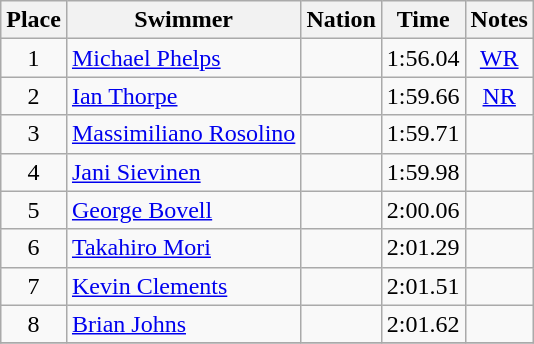<table class="wikitable sortable" style="text-align:center">
<tr>
<th>Place</th>
<th>Swimmer</th>
<th>Nation</th>
<th>Time</th>
<th>Notes</th>
</tr>
<tr>
<td>1</td>
<td align=left><a href='#'>Michael Phelps</a></td>
<td align=left></td>
<td>1:56.04</td>
<td><a href='#'>WR</a></td>
</tr>
<tr>
<td>2</td>
<td align=left><a href='#'>Ian Thorpe</a></td>
<td align=left></td>
<td>1:59.66</td>
<td><a href='#'>NR</a></td>
</tr>
<tr>
<td>3</td>
<td align=left><a href='#'>Massimiliano Rosolino</a></td>
<td align=left></td>
<td>1:59.71</td>
<td></td>
</tr>
<tr>
<td>4</td>
<td align=left><a href='#'>Jani Sievinen</a></td>
<td align=left></td>
<td>1:59.98</td>
<td></td>
</tr>
<tr>
<td>5</td>
<td align=left><a href='#'>George Bovell</a></td>
<td align=left></td>
<td>2:00.06</td>
<td></td>
</tr>
<tr>
<td>6</td>
<td align=left><a href='#'>Takahiro Mori</a></td>
<td align=left></td>
<td>2:01.29</td>
<td></td>
</tr>
<tr>
<td>7</td>
<td align=left><a href='#'>Kevin Clements</a></td>
<td align=left></td>
<td>2:01.51</td>
<td></td>
</tr>
<tr>
<td>8</td>
<td align=left><a href='#'>Brian Johns</a></td>
<td align=left></td>
<td>2:01.62</td>
<td></td>
</tr>
<tr>
</tr>
</table>
